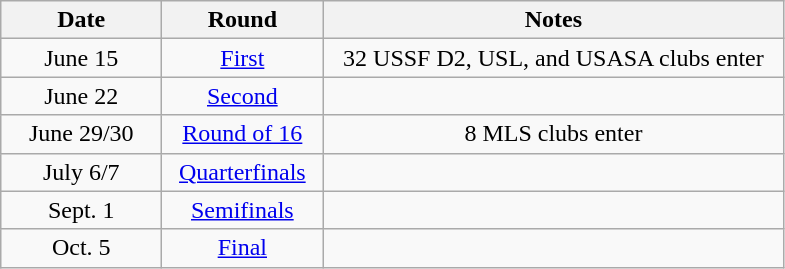<table class="wikitable" style="text-align:center">
<tr>
<th style="width:100px;">Date</th>
<th style="width:100px;">Round</th>
<th style="width:300px;">Notes</th>
</tr>
<tr>
<td>June 15</td>
<td><a href='#'>First</a></td>
<td>32 USSF D2, USL, and USASA clubs enter</td>
</tr>
<tr>
<td>June 22</td>
<td><a href='#'>Second</a></td>
<td></td>
</tr>
<tr>
<td>June 29/30</td>
<td><a href='#'>Round of 16</a></td>
<td>8 MLS clubs enter</td>
</tr>
<tr>
<td>July 6/7</td>
<td><a href='#'>Quarterfinals</a></td>
<td></td>
</tr>
<tr>
<td>Sept. 1</td>
<td><a href='#'>Semifinals</a></td>
<td></td>
</tr>
<tr>
<td>Oct. 5</td>
<td><a href='#'>Final</a></td>
<td></td>
</tr>
</table>
